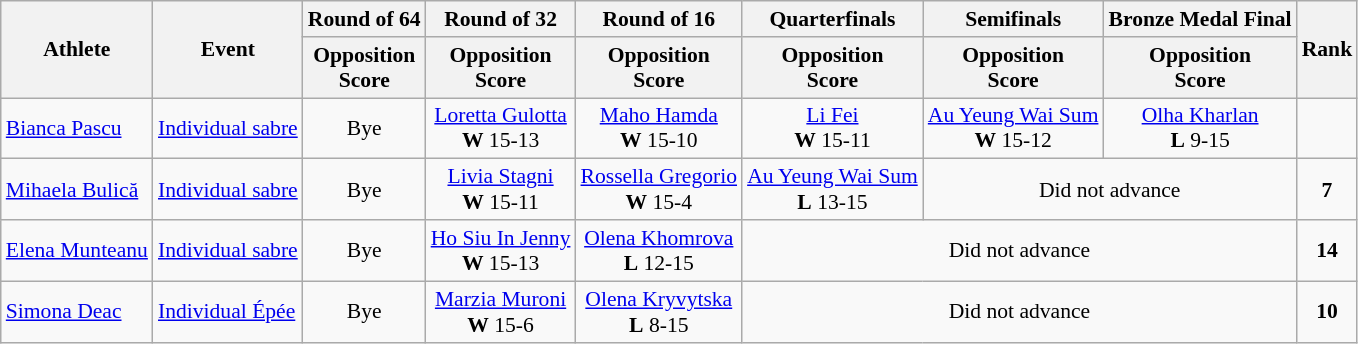<table class="wikitable" style="font-size:90%;">
<tr>
<th rowspan="2">Athlete</th>
<th rowspan="2">Event</th>
<th>Round of 64</th>
<th>Round of 32</th>
<th>Round of 16</th>
<th>Quarterfinals</th>
<th>Semifinals</th>
<th>Bronze Medal Final</th>
<th rowspan="2">Rank</th>
</tr>
<tr>
<th>Opposition<br>Score</th>
<th>Opposition<br>Score</th>
<th>Opposition<br>Score</th>
<th>Opposition<br>Score</th>
<th>Opposition<br>Score</th>
<th>Opposition<br>Score</th>
</tr>
<tr>
<td><a href='#'>Bianca Pascu</a></td>
<td><a href='#'>Individual sabre</a></td>
<td colspan="1"  align=center>Bye</td>
<td align=center> <a href='#'>Loretta Gulotta</a><br><strong>W</strong> 15-13</td>
<td align=center> <a href='#'>Maho Hamda</a><br><strong>W</strong> 15-10</td>
<td align=center> <a href='#'>Li Fei</a><br><strong>W</strong> 15-11</td>
<td align=center> <a href='#'>Au Yeung Wai Sum</a><br><strong>W</strong> 15-12</td>
<td align=center> <a href='#'>Olha Kharlan</a><br><strong>L</strong> 9-15</td>
<td align=center></td>
</tr>
<tr>
<td><a href='#'>Mihaela Bulică</a></td>
<td><a href='#'>Individual sabre</a></td>
<td colspan="1"  align=center>Bye</td>
<td align=center> <a href='#'>Livia Stagni</a><br><strong>W</strong> 15-11</td>
<td align=center> <a href='#'>Rossella Gregorio</a><br><strong>W</strong> 15-4</td>
<td align=center> <a href='#'>Au Yeung Wai Sum</a><br><strong>L</strong> 13-15</td>
<td colspan="2" align=center>Did not advance</td>
<td align=center><strong>7</strong></td>
</tr>
<tr>
<td><a href='#'>Elena Munteanu</a></td>
<td><a href='#'>Individual sabre</a></td>
<td colspan="1"  align=center>Bye</td>
<td align=center> <a href='#'>Ho Siu In Jenny</a><br><strong>W</strong> 15-13</td>
<td align=center> <a href='#'>Olena Khomrova</a><br><strong>L</strong> 12-15</td>
<td colspan="3" align=center>Did not advance</td>
<td align=center><strong>14</strong></td>
</tr>
<tr>
<td><a href='#'>Simona Deac</a></td>
<td><a href='#'>Individual Épée</a></td>
<td colspan="1"  align=center>Bye</td>
<td align=center> <a href='#'>Marzia Muroni</a><br><strong>W</strong> 15-6</td>
<td align=center> <a href='#'>Olena Kryvytska</a><br><strong>L</strong> 8-15</td>
<td colspan="3" align=center>Did not advance</td>
<td align=center><strong>10</strong></td>
</tr>
</table>
